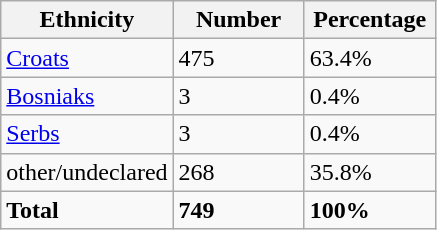<table class="wikitable">
<tr>
<th width="100px">Ethnicity</th>
<th width="80px">Number</th>
<th width="80px">Percentage</th>
</tr>
<tr>
<td><a href='#'>Croats</a></td>
<td>475</td>
<td>63.4%</td>
</tr>
<tr>
<td><a href='#'>Bosniaks</a></td>
<td>3</td>
<td>0.4%</td>
</tr>
<tr>
<td><a href='#'>Serbs</a></td>
<td>3</td>
<td>0.4%</td>
</tr>
<tr>
<td>other/undeclared</td>
<td>268</td>
<td>35.8%</td>
</tr>
<tr>
<td><strong>Total</strong></td>
<td><strong>749</strong></td>
<td><strong>100%</strong></td>
</tr>
</table>
